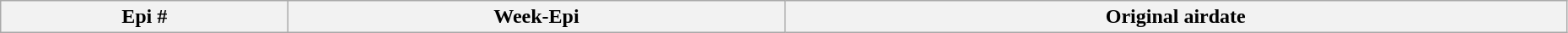<table class="wikitable plainrowheaders" style="width:98%;">
<tr>
<th>Epi #</th>
<th>Week-Epi</th>
<th>Original airdate<br>



</th>
</tr>
</table>
